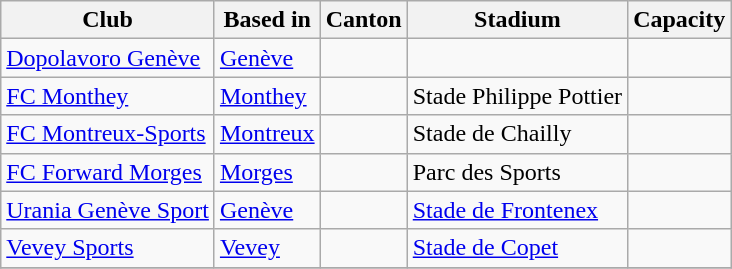<table class="wikitable">
<tr>
<th>Club</th>
<th>Based in</th>
<th>Canton</th>
<th>Stadium</th>
<th>Capacity</th>
</tr>
<tr>
<td><a href='#'>Dopolavoro Genève</a></td>
<td><a href='#'>Genève</a></td>
<td></td>
<td></td>
<td></td>
</tr>
<tr>
<td><a href='#'>FC Monthey</a></td>
<td><a href='#'>Monthey</a></td>
<td></td>
<td>Stade Philippe Pottier</td>
<td></td>
</tr>
<tr>
<td><a href='#'>FC Montreux-Sports</a></td>
<td><a href='#'>Montreux</a></td>
<td></td>
<td>Stade de Chailly</td>
<td></td>
</tr>
<tr>
<td><a href='#'>FC Forward Morges</a></td>
<td><a href='#'>Morges</a></td>
<td></td>
<td>Parc des Sports</td>
<td></td>
</tr>
<tr>
<td><a href='#'>Urania Genève Sport</a></td>
<td><a href='#'>Genève</a></td>
<td></td>
<td><a href='#'>Stade de Frontenex</a></td>
<td></td>
</tr>
<tr>
<td><a href='#'>Vevey Sports</a></td>
<td><a href='#'>Vevey</a></td>
<td></td>
<td><a href='#'>Stade de Copet</a></td>
<td></td>
</tr>
<tr>
</tr>
</table>
